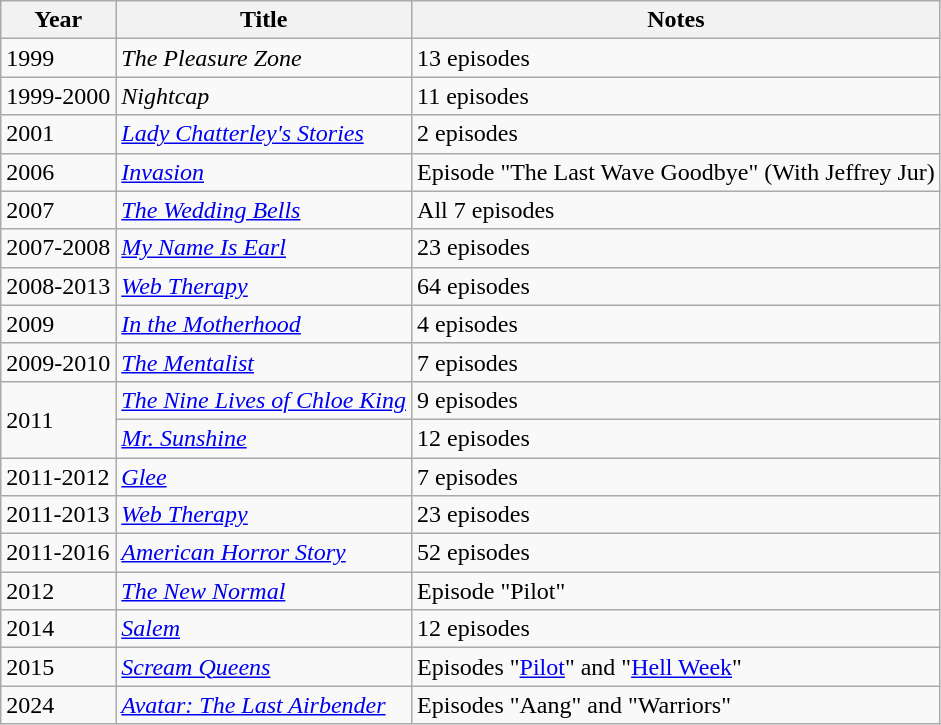<table class="wikitable plainrowheaders">
<tr>
<th>Year</th>
<th>Title</th>
<th>Notes</th>
</tr>
<tr>
<td>1999</td>
<td><em>The Pleasure Zone</em></td>
<td>13 episodes</td>
</tr>
<tr>
<td>1999-2000</td>
<td><em>Nightcap</em></td>
<td>11 episodes</td>
</tr>
<tr>
<td>2001</td>
<td><em><a href='#'>Lady Chatterley's Stories</a></em></td>
<td>2 episodes</td>
</tr>
<tr>
<td>2006</td>
<td><em><a href='#'>Invasion</a></em></td>
<td>Episode "The Last Wave Goodbye" (With Jeffrey Jur)</td>
</tr>
<tr>
<td>2007</td>
<td><em><a href='#'>The Wedding Bells</a></em></td>
<td>All 7 episodes</td>
</tr>
<tr>
<td>2007-2008</td>
<td><em><a href='#'>My Name Is Earl</a></em></td>
<td>23 episodes</td>
</tr>
<tr>
<td>2008-2013</td>
<td><em><a href='#'>Web Therapy</a></em></td>
<td>64 episodes</td>
</tr>
<tr>
<td>2009</td>
<td><em><a href='#'>In the Motherhood</a></em></td>
<td>4 episodes</td>
</tr>
<tr>
<td>2009-2010</td>
<td><em><a href='#'>The Mentalist</a></em></td>
<td>7 episodes</td>
</tr>
<tr>
<td rowspan=2>2011</td>
<td><em><a href='#'>The Nine Lives of Chloe King</a></em></td>
<td>9 episodes</td>
</tr>
<tr>
<td><em><a href='#'>Mr. Sunshine</a></em></td>
<td>12 episodes</td>
</tr>
<tr>
<td>2011-2012</td>
<td><em><a href='#'>Glee</a></em></td>
<td>7 episodes</td>
</tr>
<tr>
<td>2011-2013</td>
<td><em><a href='#'>Web Therapy</a></em></td>
<td>23 episodes</td>
</tr>
<tr>
<td>2011-2016</td>
<td><em><a href='#'>American Horror Story</a></em></td>
<td>52 episodes</td>
</tr>
<tr>
<td>2012</td>
<td><em><a href='#'>The New Normal</a></em></td>
<td>Episode "Pilot"</td>
</tr>
<tr>
<td>2014</td>
<td><em><a href='#'>Salem</a></em></td>
<td>12 episodes</td>
</tr>
<tr>
<td>2015</td>
<td><em><a href='#'>Scream Queens</a></em></td>
<td>Episodes "<a href='#'>Pilot</a>" and "<a href='#'>Hell Week</a>"</td>
</tr>
<tr>
<td>2024</td>
<td><em><a href='#'>Avatar: The Last Airbender</a></em></td>
<td>Episodes "Aang" and "Warriors"</td>
</tr>
</table>
